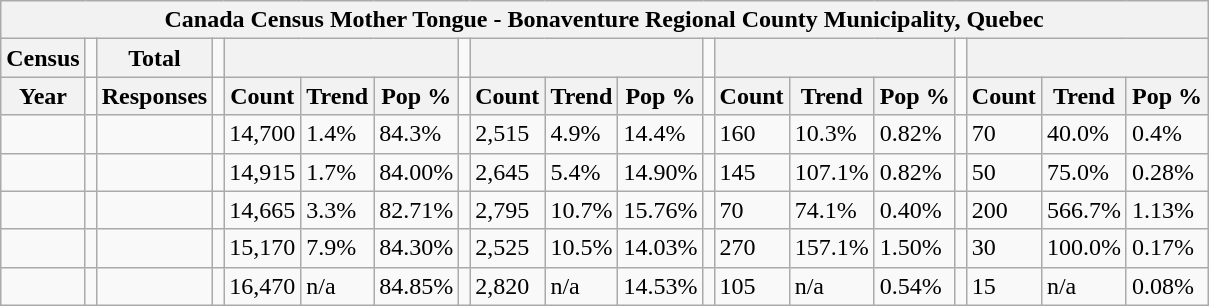<table class="wikitable">
<tr>
<th colspan="19">Canada Census Mother Tongue - Bonaventure Regional County Municipality, Quebec</th>
</tr>
<tr>
<th>Census</th>
<td></td>
<th>Total</th>
<td colspan="1"></td>
<th colspan="3"></th>
<td colspan="1"></td>
<th colspan="3"></th>
<td colspan="1"></td>
<th colspan="3"></th>
<td colspan="1"></td>
<th colspan="3"></th>
</tr>
<tr>
<th>Year</th>
<td></td>
<th>Responses</th>
<td></td>
<th>Count</th>
<th>Trend</th>
<th>Pop %</th>
<td></td>
<th>Count</th>
<th>Trend</th>
<th>Pop %</th>
<td></td>
<th>Count</th>
<th>Trend</th>
<th>Pop %</th>
<td></td>
<th>Count</th>
<th>Trend</th>
<th>Pop %</th>
</tr>
<tr>
<td></td>
<td></td>
<td></td>
<td></td>
<td>14,700</td>
<td> 1.4%</td>
<td>84.3%</td>
<td></td>
<td>2,515</td>
<td> 4.9%</td>
<td>14.4%</td>
<td></td>
<td>160</td>
<td> 10.3%</td>
<td>0.82%</td>
<td></td>
<td>70</td>
<td> 40.0%</td>
<td>0.4%</td>
</tr>
<tr>
<td></td>
<td></td>
<td></td>
<td></td>
<td>14,915</td>
<td> 1.7%</td>
<td>84.00%</td>
<td></td>
<td>2,645</td>
<td> 5.4%</td>
<td>14.90%</td>
<td></td>
<td>145</td>
<td> 107.1%</td>
<td>0.82%</td>
<td></td>
<td>50</td>
<td> 75.0%</td>
<td>0.28%</td>
</tr>
<tr>
<td></td>
<td></td>
<td></td>
<td></td>
<td>14,665</td>
<td> 3.3%</td>
<td>82.71%</td>
<td></td>
<td>2,795</td>
<td> 10.7%</td>
<td>15.76%</td>
<td></td>
<td>70</td>
<td> 74.1%</td>
<td>0.40%</td>
<td></td>
<td>200</td>
<td> 566.7%</td>
<td>1.13%</td>
</tr>
<tr>
<td></td>
<td></td>
<td></td>
<td></td>
<td>15,170</td>
<td> 7.9%</td>
<td>84.30%</td>
<td></td>
<td>2,525</td>
<td> 10.5%</td>
<td>14.03%</td>
<td></td>
<td>270</td>
<td> 157.1%</td>
<td>1.50%</td>
<td></td>
<td>30</td>
<td> 100.0%</td>
<td>0.17%</td>
</tr>
<tr>
<td></td>
<td></td>
<td></td>
<td></td>
<td>16,470</td>
<td>n/a</td>
<td>84.85%</td>
<td></td>
<td>2,820</td>
<td>n/a</td>
<td>14.53%</td>
<td></td>
<td>105</td>
<td>n/a</td>
<td>0.54%</td>
<td></td>
<td>15</td>
<td>n/a</td>
<td>0.08%</td>
</tr>
</table>
